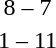<table style="text-align:center">
<tr>
<th width=200></th>
<th width=100></th>
<th width=200></th>
</tr>
<tr>
<td align=right><strong></strong></td>
<td>8 – 7</td>
<td align=left></td>
</tr>
<tr>
<td align=right></td>
<td>1 – 11</td>
<td align=left><strong></strong></td>
</tr>
</table>
